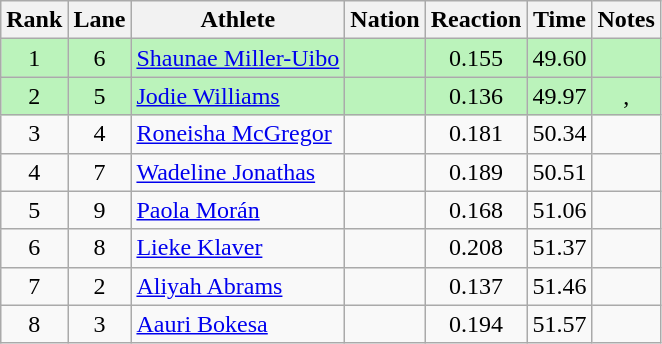<table class="wikitable sortable" style="text-align:center">
<tr>
<th>Rank</th>
<th>Lane</th>
<th>Athlete</th>
<th>Nation</th>
<th>Reaction</th>
<th>Time</th>
<th>Notes</th>
</tr>
<tr bgcolor="#bbf3bb">
<td>1</td>
<td>6</td>
<td align="left"><a href='#'>Shaunae Miller-Uibo</a></td>
<td align="left"></td>
<td>0.155</td>
<td>49.60</td>
<td></td>
</tr>
<tr bgcolor="#bbf3bb">
<td>2</td>
<td>5</td>
<td align="left"><a href='#'>Jodie Williams</a></td>
<td align="left"></td>
<td>0.136</td>
<td>49.97</td>
<td>, </td>
</tr>
<tr>
<td>3</td>
<td>4</td>
<td align="left"><a href='#'>Roneisha McGregor</a></td>
<td align="left"></td>
<td>0.181</td>
<td>50.34</td>
<td></td>
</tr>
<tr>
<td>4</td>
<td>7</td>
<td align="left"><a href='#'>Wadeline Jonathas</a></td>
<td align="left"></td>
<td>0.189</td>
<td>50.51</td>
<td></td>
</tr>
<tr>
<td>5</td>
<td>9</td>
<td align="left"><a href='#'>Paola Morán</a></td>
<td align="left"></td>
<td>0.168</td>
<td>51.06</td>
<td></td>
</tr>
<tr>
<td>6</td>
<td>8</td>
<td align="left"><a href='#'>Lieke Klaver</a></td>
<td align="left"></td>
<td>0.208</td>
<td>51.37</td>
<td></td>
</tr>
<tr>
<td>7</td>
<td>2</td>
<td align="left"><a href='#'>Aliyah Abrams</a></td>
<td align="left"></td>
<td>0.137</td>
<td>51.46</td>
<td></td>
</tr>
<tr>
<td>8</td>
<td>3</td>
<td align="left"><a href='#'>Aauri Bokesa</a></td>
<td align="left"></td>
<td>0.194</td>
<td>51.57</td>
<td></td>
</tr>
</table>
